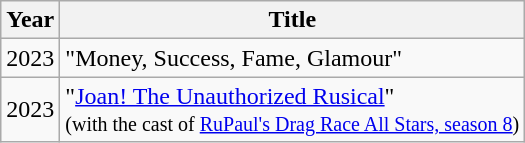<table class="wikitable plainrowheaders sortable">
<tr>
<th scope="col">Year</th>
<th scope="col">Title</th>
</tr>
<tr>
<td>2023</td>
<td>"Money, Success, Fame, Glamour" </td>
</tr>
<tr>
<td>2023</td>
<td>"<a href='#'>Joan! The Unauthorized Rusical</a>"<br><small>(with the cast of <a href='#'>RuPaul's Drag Race All Stars, season 8</a>)</small></td>
</tr>
</table>
